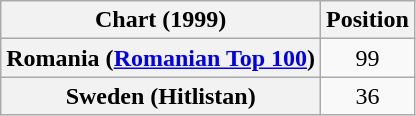<table class="wikitable plainrowheaders" style="text-align:center">
<tr>
<th scope="col">Chart (1999)</th>
<th scope="col">Position</th>
</tr>
<tr>
<th scope="row">Romania (<a href='#'>Romanian Top 100</a>)</th>
<td>99</td>
</tr>
<tr>
<th scope="row">Sweden (Hitlistan)</th>
<td>36</td>
</tr>
</table>
